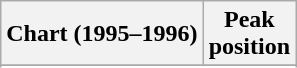<table class="wikitable sortable">
<tr>
<th align="left">Chart (1995–1996)</th>
<th align="center">Peak<br>position</th>
</tr>
<tr>
</tr>
<tr>
</tr>
</table>
